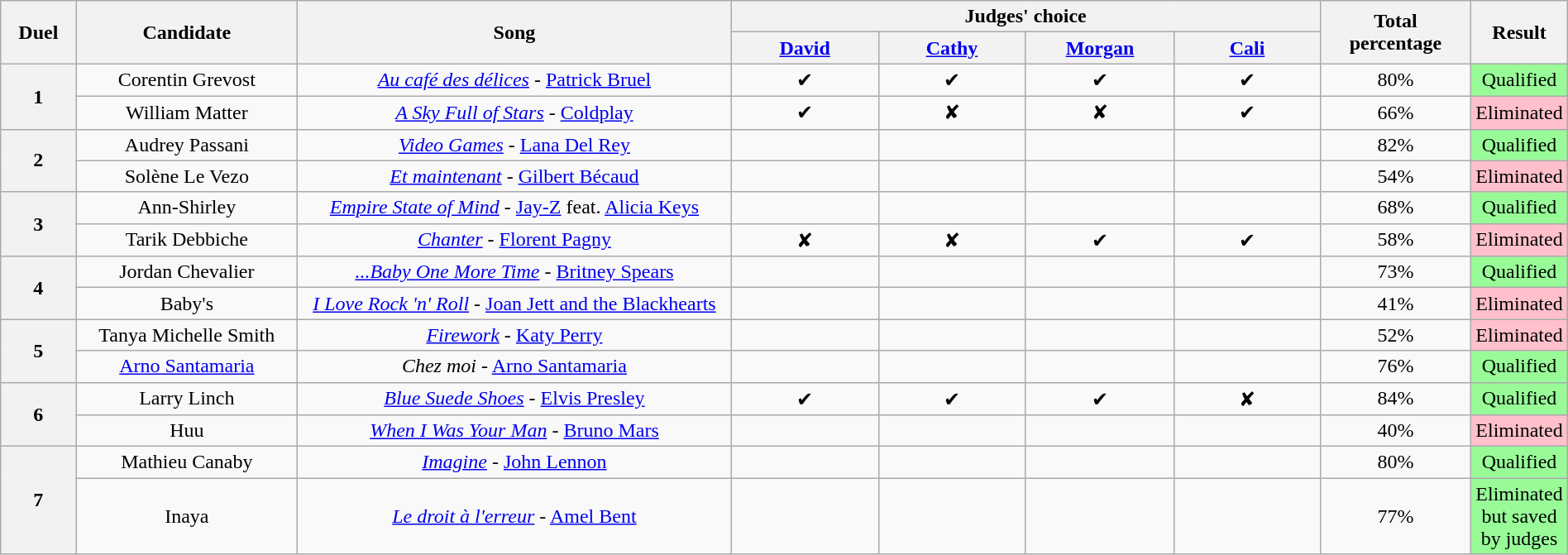<table class="wikitable" style="text-align:center; width:100%;">
<tr>
<th scope="col" rowspan="2" style="width:05%;">Duel</th>
<th scope="col" rowspan="2" style="width:15%;">Candidate</th>
<th scope="col" rowspan="2" style="width:30%;">Song</th>
<th scope="col" colspan="4" style="width:20%;">Judges' choice</th>
<th scope="col" rowspan="2" style="width:15%;">Total <br>percentage</th>
<th scope="col" rowspan="2" style="width:32%;">Result</th>
</tr>
<tr>
<th width="10%"><a href='#'>David</a></th>
<th width="10%"><a href='#'>Cathy</a></th>
<th width="10%"><a href='#'>Morgan</a></th>
<th width="10%"><a href='#'>Cali</a></th>
</tr>
<tr>
<th rowspan=2>1</th>
<td>Corentin Grevost</td>
<td><em><a href='#'>Au café des délices</a></em> - <a href='#'>Patrick Bruel</a></td>
<td>✔</td>
<td>✔</td>
<td>✔</td>
<td>✔</td>
<td>80%</td>
<td style="background:palegreen">Qualified</td>
</tr>
<tr>
<td>William Matter</td>
<td><em><a href='#'>A Sky Full of Stars</a></em> - <a href='#'>Coldplay</a></td>
<td>✔</td>
<td>✘</td>
<td>✘</td>
<td>✔</td>
<td>66%</td>
<td style="background:pink">Eliminated</td>
</tr>
<tr>
<th rowspan=2>2</th>
<td>Audrey Passani</td>
<td><em><a href='#'>Video Games</a></em> - <a href='#'>Lana Del Rey</a></td>
<td></td>
<td></td>
<td></td>
<td></td>
<td>82%</td>
<td style="background:palegreen">Qualified</td>
</tr>
<tr>
<td>Solène Le Vezo</td>
<td><em><a href='#'>Et maintenant</a></em> - <a href='#'>Gilbert Bécaud</a></td>
<td></td>
<td></td>
<td></td>
<td></td>
<td>54%</td>
<td style="background:pink">Eliminated</td>
</tr>
<tr>
<th rowspan=2>3</th>
<td>Ann-Shirley</td>
<td><em><a href='#'>Empire State of Mind</a></em> - <a href='#'>Jay-Z</a> feat. <a href='#'>Alicia Keys</a></td>
<td></td>
<td></td>
<td></td>
<td></td>
<td>68%</td>
<td style="background:palegreen">Qualified</td>
</tr>
<tr>
<td>Tarik Debbiche</td>
<td><em><a href='#'>Chanter</a></em> - <a href='#'>Florent Pagny</a></td>
<td>✘</td>
<td>✘</td>
<td>✔</td>
<td>✔</td>
<td>58%</td>
<td style="background:pink">Eliminated</td>
</tr>
<tr>
<th rowspan=2>4</th>
<td>Jordan Chevalier</td>
<td><em><a href='#'>...Baby One More Time</a></em> - <a href='#'>Britney Spears</a></td>
<td></td>
<td></td>
<td></td>
<td></td>
<td>73%</td>
<td style="background:palegreen">Qualified</td>
</tr>
<tr>
<td>Baby's</td>
<td><em><a href='#'>I Love Rock 'n' Roll</a></em> - <a href='#'>Joan Jett and the Blackhearts</a></td>
<td></td>
<td></td>
<td></td>
<td></td>
<td>41%</td>
<td style="background:pink">Eliminated</td>
</tr>
<tr>
<th rowspan=2>5</th>
<td>Tanya Michelle Smith</td>
<td><em><a href='#'>Firework</a></em> - <a href='#'>Katy Perry</a></td>
<td></td>
<td></td>
<td></td>
<td></td>
<td>52%</td>
<td style="background:pink">Eliminated</td>
</tr>
<tr>
<td><a href='#'>Arno Santamaria</a></td>
<td><em>Chez moi</em> - <a href='#'>Arno Santamaria</a></td>
<td></td>
<td></td>
<td></td>
<td></td>
<td>76%</td>
<td style="background:palegreen">Qualified</td>
</tr>
<tr>
<th rowspan=2>6</th>
<td>Larry Linch</td>
<td><em><a href='#'>Blue Suede Shoes</a></em> - <a href='#'>Elvis Presley</a></td>
<td>✔</td>
<td>✔</td>
<td>✔</td>
<td>✘</td>
<td>84%</td>
<td style="background:palegreen">Qualified</td>
</tr>
<tr>
<td>Huu</td>
<td><em><a href='#'>When I Was Your Man</a></em> - <a href='#'>Bruno Mars</a></td>
<td></td>
<td></td>
<td></td>
<td></td>
<td>40%</td>
<td style="background:pink">Eliminated</td>
</tr>
<tr>
<th rowspan=2>7</th>
<td>Mathieu Canaby</td>
<td><em><a href='#'>Imagine</a></em> - <a href='#'>John Lennon</a></td>
<td></td>
<td></td>
<td></td>
<td></td>
<td>80%</td>
<td style="background:palegreen">Qualified</td>
</tr>
<tr>
<td>Inaya</td>
<td><em><a href='#'>Le droit à l'erreur</a></em> - <a href='#'>Amel Bent</a></td>
<td></td>
<td></td>
<td></td>
<td></td>
<td>77%</td>
<td style="background:palegreen">Eliminated<br>but saved<br>by judges</td>
</tr>
</table>
